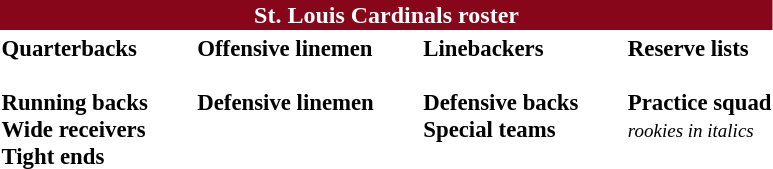<table class="toccolours" style="text-align: left;">
<tr>
<th colspan="9" style="background-color: #870619; color: white; text-align: center;"><strong>St. Louis Cardinals roster</strong></th>
</tr>
<tr>
<td style="font-size: 95%;" valign="top"><strong>Quarterbacks</strong><br>
<br><strong>Running backs</strong>



<br><strong>Wide receivers</strong>





<br><strong>Tight ends</strong>

</td>
<td style="width: 25px;"></td>
<td style="font-size: 95%;" valign="top"><strong>Offensive linemen</strong><br>








<br><strong>Defensive linemen</strong>





</td>
<td style="width: 25px;"></td>
<td style="font-size: 95%;" valign="top"><strong>Linebackers</strong><br>




<br><strong>Defensive backs</strong>






<br><strong>Special teams</strong>
</td>
<td style="width: 25px;"></td>
<td style="font-size: 95%;" valign="top"><strong>Reserve lists</strong><br><br><strong>Practice squad</strong><br><small><em>rookies in italics</em></small><br></td>
</tr>
<tr>
</tr>
</table>
